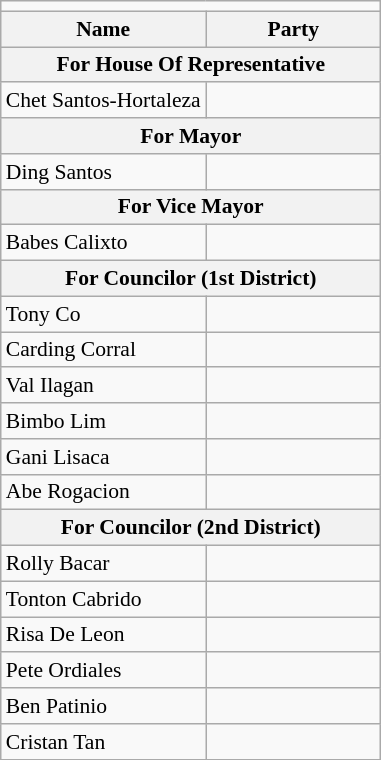<table class=wikitable style="font-size:90%">
<tr>
<td colspan=5 bgcolor=></td>
</tr>
<tr>
<th !width=150px>Name</th>
<th colspan=2 width=110px>Party</th>
</tr>
<tr>
<th colspan="3">For House Of Representative</th>
</tr>
<tr>
<td>Chet Santos-Hortaleza</td>
<td></td>
</tr>
<tr>
<th colspan="3">For Mayor</th>
</tr>
<tr>
<td>Ding Santos</td>
<td></td>
</tr>
<tr>
<th colspan="3">For Vice Mayor</th>
</tr>
<tr>
<td>Babes Calixto</td>
<td></td>
</tr>
<tr>
<th colspan="3">For Councilor (1st District)</th>
</tr>
<tr>
<td>Tony Co</td>
<td></td>
</tr>
<tr>
<td>Carding Corral</td>
<td></td>
</tr>
<tr>
<td>Val Ilagan</td>
<td></td>
</tr>
<tr>
<td>Bimbo Lim</td>
<td></td>
</tr>
<tr>
<td>Gani Lisaca</td>
<td></td>
</tr>
<tr>
<td>Abe Rogacion</td>
<td></td>
</tr>
<tr>
<th colspan="3">For Councilor (2nd District)</th>
</tr>
<tr>
<td>Rolly Bacar</td>
<td></td>
</tr>
<tr>
<td>Tonton Cabrido</td>
<td></td>
</tr>
<tr>
<td>Risa De Leon</td>
<td></td>
</tr>
<tr>
<td>Pete Ordiales</td>
<td></td>
</tr>
<tr>
<td>Ben Patinio</td>
<td></td>
</tr>
<tr>
<td>Cristan Tan</td>
<td></td>
</tr>
</table>
